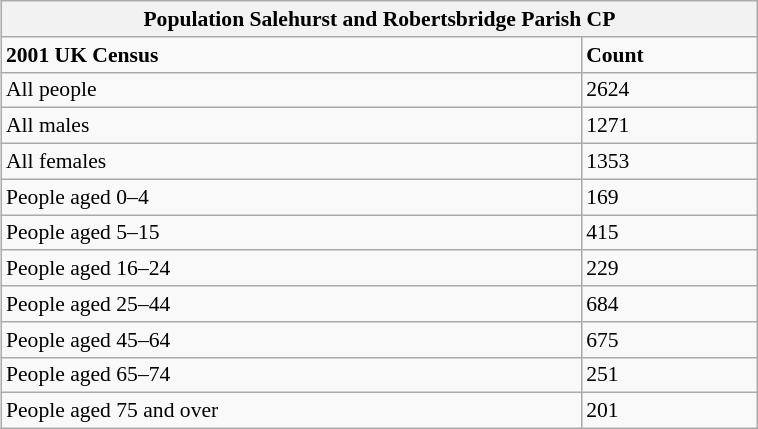<table class="wikitable" id="toc" style="float: centre; margin-left: 2em; width: 40%; font-size: 90%;" cellspacing="3">
<tr>
<th colspan="4"><strong>Population Salehurst and Robertsbridge Parish CP</strong></th>
</tr>
<tr>
<td><strong>2001 UK Census</strong></td>
<td><strong>Count</strong></td>
</tr>
<tr>
<td>All people</td>
<td>2624</td>
</tr>
<tr>
<td>All males</td>
<td>1271</td>
</tr>
<tr>
<td>All females</td>
<td>1353</td>
</tr>
<tr>
<td>People aged 0–4</td>
<td>169</td>
</tr>
<tr>
<td>People aged 5–15</td>
<td>415</td>
</tr>
<tr>
<td>People aged 16–24</td>
<td>229</td>
</tr>
<tr>
<td>People aged 25–44</td>
<td>684</td>
</tr>
<tr>
<td>People aged 45–64</td>
<td>675</td>
</tr>
<tr>
<td>People aged 65–74</td>
<td>251</td>
</tr>
<tr>
<td>People aged 75 and over</td>
<td>201</td>
</tr>
</table>
